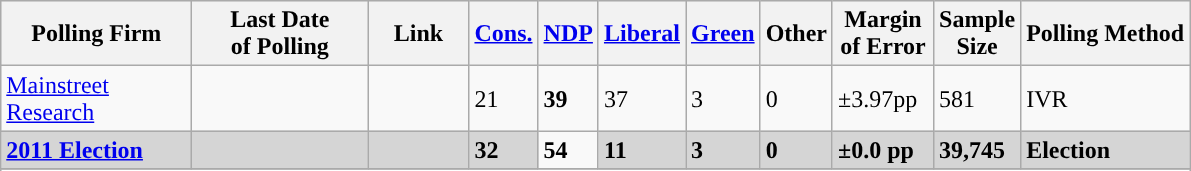<table class="wikitable sortable">
<tr style="background:#e9e9e9;">
<th style="width:120px">Polling Firm</th>
<th style="width:110px">Last Date<br>of Polling</th>
<th style="width:60px" class="unsortable">Link</th>
<th style="background-color:"><strong><a href='#'>Cons.</a></strong></th>
<th style="background-color:"><strong><a href='#'>NDP</a></strong></th>
<th style="background-color:"><strong><a href='#'>Liberal</a></strong></th>
<th style="background-color:"><strong><a href='#'>Green</a></strong></th>
<th style="background-color:"><strong>Other</strong></th>
<th style="width:60px;" class=unsortable>Margin<br>of Error</th>
<th style="width:50px;" class=unsortable>Sample<br>Size</th>
<th class=unsortable>Polling Method</th>
</tr>
<tr>
<td><a href='#'>Mainstreet Research</a></td>
<td></td>
<td></td>
<td>21</td>
<td><strong>39</strong></td>
<td>37</td>
<td>3</td>
<td>0</td>
<td>±3.97pp</td>
<td>581</td>
<td>IVR</td>
</tr>
<tr>
<td style="background:#D5D5D5"><strong><a href='#'>2011 Election</a></strong></td>
<td style="background:#D5D5D5"><strong></strong></td>
<td style="background:#D5D5D5"></td>
<td style="background:#D5D5D5"><strong>32</strong></td>
<td><strong>54</strong></td>
<td style="background:#D5D5D5"><strong>11</strong></td>
<td style="background:#D5D5D5"><strong>3</strong></td>
<td style="background:#D5D5D5"><strong>0</strong></td>
<td style="background:#D5D5D5"><strong>±0.0 pp</strong></td>
<td style="background:#D5D5D5"><strong>39,745</strong></td>
<td style="background:#D5D5D5"><strong>Election</strong></td>
</tr>
<tr>
</tr>
<tr>
</tr>
</table>
